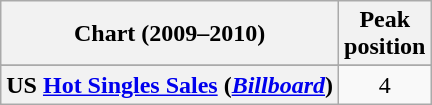<table class="wikitable sortable plainrowheaders" style="text-align:center">
<tr>
<th scope="col">Chart (2009–2010)</th>
<th scope="col">Peak<br> position</th>
</tr>
<tr>
</tr>
<tr>
</tr>
<tr>
<th scope="row">US <a href='#'>Hot Singles Sales</a> (<em><a href='#'>Billboard</a></em>)</th>
<td>4</td>
</tr>
</table>
